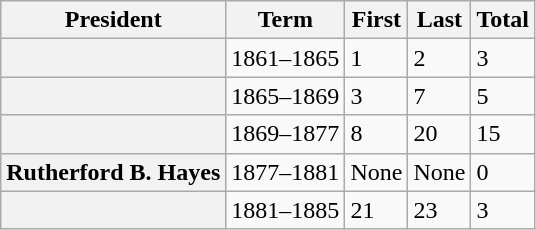<table class="wikitable">
<tr>
<th>President</th>
<th>Term</th>
<th>First</th>
<th>Last</th>
<th>Total</th>
</tr>
<tr>
<th></th>
<td>1861–1865</td>
<td>1</td>
<td>2</td>
<td>3</td>
</tr>
<tr>
<th></th>
<td>1865–1869</td>
<td>3</td>
<td>7</td>
<td>5</td>
</tr>
<tr>
<th></th>
<td>1869–1877</td>
<td>8</td>
<td>20</td>
<td>15</td>
</tr>
<tr>
<th>Rutherford B. Hayes</th>
<td>1877–1881</td>
<td>None</td>
<td>None</td>
<td>0</td>
</tr>
<tr>
<th></th>
<td>1881–1885</td>
<td>21</td>
<td>23</td>
<td>3</td>
</tr>
</table>
